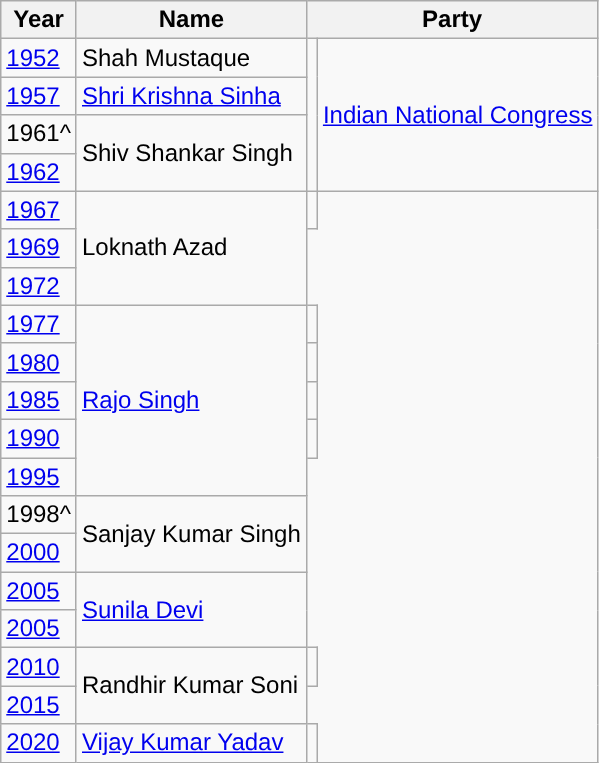<table class="wikitable sortable" style="font-size: x-big; font-family: arial">
<tr>
<th>Year</th>
<th>Name</th>
<th colspan="2">Party</th>
</tr>
<tr>
<td><a href='#'>1952</a></td>
<td>Shah Mustaque</td>
<td rowspan="4" style="background-color:"></td>
<td rowspan="4"><a href='#'>Indian National Congress</a></td>
</tr>
<tr>
<td><a href='#'>1957</a></td>
<td><a href='#'>Shri Krishna Sinha</a></td>
</tr>
<tr>
<td>1961^</td>
<td rowspan="2">Shiv Shankar Singh</td>
</tr>
<tr>
<td><a href='#'>1962</a></td>
</tr>
<tr>
<td><a href='#'>1967</a></td>
<td rowspan="3">Loknath Azad</td>
<td></td>
</tr>
<tr>
<td><a href='#'>1969</a></td>
</tr>
<tr>
<td><a href='#'>1972</a></td>
</tr>
<tr>
<td><a href='#'>1977</a></td>
<td rowspan="5"><a href='#'>Rajo Singh</a></td>
<td></td>
</tr>
<tr>
<td><a href='#'>1980</a></td>
<td></td>
</tr>
<tr>
<td><a href='#'>1985</a></td>
<td></td>
</tr>
<tr>
<td><a href='#'>1990</a></td>
<td></td>
</tr>
<tr>
<td><a href='#'>1995</a></td>
</tr>
<tr>
<td>1998^</td>
<td rowspan="2">Sanjay Kumar Singh</td>
</tr>
<tr>
<td><a href='#'>2000</a></td>
</tr>
<tr>
<td><a href='#'>2005</a></td>
<td rowspan="2"><a href='#'>Sunila Devi</a></td>
</tr>
<tr>
<td><a href='#'>2005</a></td>
</tr>
<tr>
<td><a href='#'>2010</a></td>
<td rowspan="2">Randhir Kumar  Soni</td>
<td></td>
</tr>
<tr>
<td><a href='#'>2015</a></td>
</tr>
<tr>
<td><a href='#'>2020</a></td>
<td><a href='#'>Vijay Kumar Yadav</a></td>
<td></td>
</tr>
</table>
